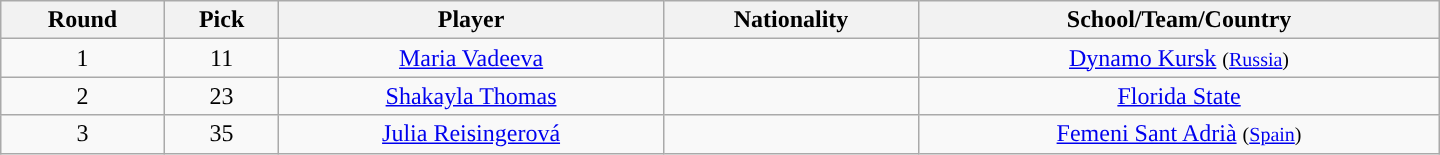<table class="wikitable" style="text-align:center; width:60em">
<tr>
<th>Round</th>
<th>Pick</th>
<th>Player</th>
<th>Nationality</th>
<th>School/Team/Country</th>
</tr>
<tr>
<td>1</td>
<td>11</td>
<td><a href='#'>Maria Vadeeva</a></td>
<td></td>
<td><a href='#'>Dynamo Kursk</a> <small>(<a href='#'>Russia</a>)</small></td>
</tr>
<tr>
<td>2</td>
<td>23</td>
<td><a href='#'>Shakayla Thomas</a></td>
<td></td>
<td><a href='#'>Florida State</a></td>
</tr>
<tr>
<td>3</td>
<td>35</td>
<td><a href='#'>Julia Reisingerová</a></td>
<td></td>
<td><a href='#'>Femeni Sant Adrià</a> <small>(<a href='#'>Spain</a>)</small></td>
</tr>
</table>
